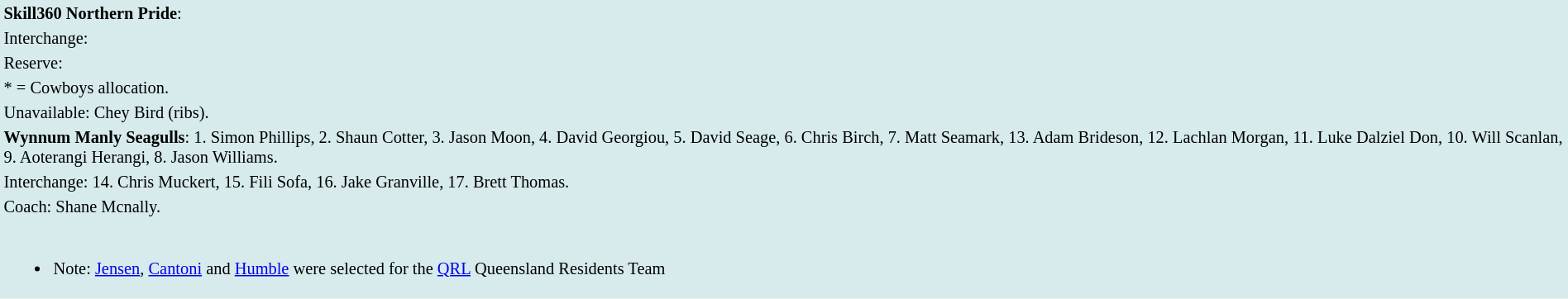<table style="background:#d7ebed; font-size:85%; width:100%;">
<tr>
<td><strong>Skill360 Northern Pride</strong>:             </td>
</tr>
<tr>
<td>Interchange:    </td>
</tr>
<tr>
<td>Reserve: </td>
</tr>
<tr>
<td>* = Cowboys allocation.</td>
</tr>
<tr>
<td>Unavailable: Chey Bird (ribs).</td>
</tr>
<tr>
<td><strong>Wynnum Manly Seagulls</strong>: 1. Simon Phillips, 2. Shaun Cotter, 3. Jason Moon, 4. David Georgiou, 5. David Seage, 6. Chris Birch, 7. Matt Seamark, 13. Adam Brideson, 12. Lachlan Morgan, 11. Luke Dalziel Don, 10. Will Scanlan, 9. Aoterangi Herangi, 8. Jason Williams.</td>
</tr>
<tr>
<td>Interchange: 14. Chris Muckert, 15. Fili Sofa, 16. Jake Granville, 17. Brett Thomas.</td>
</tr>
<tr>
<td>Coach: Shane Mcnally.</td>
</tr>
<tr>
<td><br><ul><li>Note: <a href='#'>Jensen</a>, <a href='#'>Cantoni</a> and <a href='#'>Humble</a> were selected for the <a href='#'>QRL</a> Queensland Residents Team</li></ul></td>
</tr>
</table>
